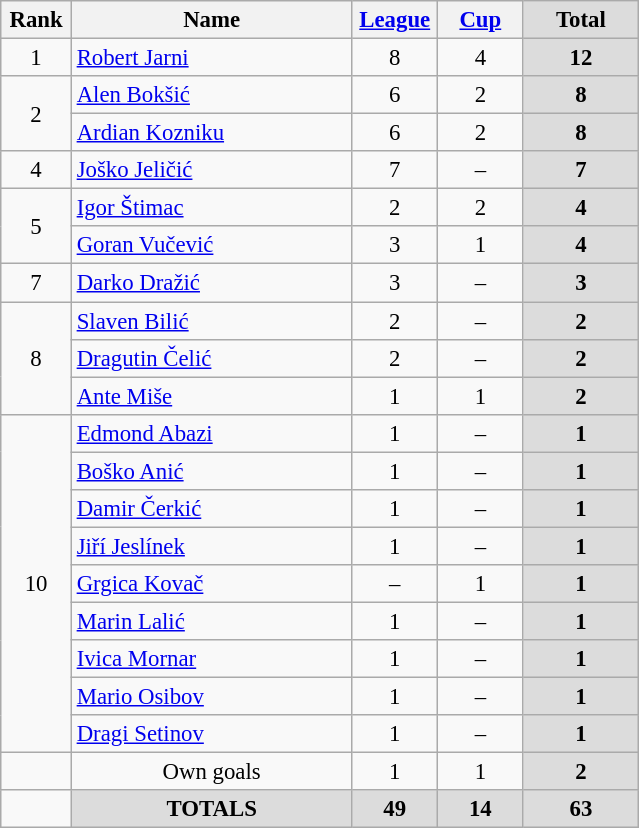<table class="wikitable" style="font-size: 95%; text-align: center;">
<tr>
<th width=40>Rank</th>
<th width=180>Name</th>
<th width=50><a href='#'>League</a></th>
<th width=50><a href='#'>Cup</a></th>
<th width=70 style="background: #DCDCDC">Total</th>
</tr>
<tr>
<td rowspan=1>1</td>
<td style="text-align:left;"> <a href='#'>Robert Jarni</a></td>
<td>8</td>
<td>4</td>
<th style="background: #DCDCDC"><strong>12</strong></th>
</tr>
<tr>
<td rowspan=2>2</td>
<td style="text-align:left;"> <a href='#'>Alen Bokšić</a></td>
<td>6</td>
<td>2</td>
<th style="background: #DCDCDC"><strong>8</strong></th>
</tr>
<tr>
<td style="text-align:left;"> <a href='#'>Ardian Kozniku</a></td>
<td>6</td>
<td>2</td>
<th style="background: #DCDCDC"><strong>8</strong></th>
</tr>
<tr>
<td rowspan=1>4</td>
<td style="text-align:left;"> <a href='#'>Joško Jeličić</a></td>
<td>7</td>
<td>–</td>
<th style="background: #DCDCDC"><strong>7</strong></th>
</tr>
<tr>
<td rowspan=2>5</td>
<td style="text-align:left;"> <a href='#'>Igor Štimac</a></td>
<td>2</td>
<td>2</td>
<th style="background: #DCDCDC"><strong>4</strong></th>
</tr>
<tr>
<td style="text-align:left;"> <a href='#'>Goran Vučević</a></td>
<td>3</td>
<td>1</td>
<th style="background: #DCDCDC"><strong>4</strong></th>
</tr>
<tr>
<td rowspan=1>7</td>
<td style="text-align:left;"> <a href='#'>Darko Dražić</a></td>
<td>3</td>
<td>–</td>
<th style="background: #DCDCDC"><strong>3</strong></th>
</tr>
<tr>
<td rowspan=3>8</td>
<td style="text-align:left;"> <a href='#'>Slaven Bilić</a></td>
<td>2</td>
<td>–</td>
<th style="background: #DCDCDC"><strong>2</strong></th>
</tr>
<tr>
<td style="text-align:left;"> <a href='#'>Dragutin Čelić</a></td>
<td>2</td>
<td>–</td>
<th style="background: #DCDCDC"><strong>2</strong></th>
</tr>
<tr>
<td style="text-align:left;"> <a href='#'>Ante Miše</a></td>
<td>1</td>
<td>1</td>
<th style="background: #DCDCDC"><strong>2</strong></th>
</tr>
<tr>
<td rowspan=9>10</td>
<td style="text-align:left;"> <a href='#'>Edmond Abazi</a></td>
<td>1</td>
<td>–</td>
<th style="background: #DCDCDC"><strong>1</strong></th>
</tr>
<tr>
<td style="text-align:left;"> <a href='#'>Boško Anić</a></td>
<td>1</td>
<td>–</td>
<th style="background: #DCDCDC"><strong>1</strong></th>
</tr>
<tr>
<td style="text-align:left;"> <a href='#'>Damir Čerkić</a></td>
<td>1</td>
<td>–</td>
<th style="background: #DCDCDC"><strong>1</strong></th>
</tr>
<tr>
<td style="text-align:left;"> <a href='#'>Jiří Jeslínek</a></td>
<td>1</td>
<td>–</td>
<th style="background: #DCDCDC"><strong>1</strong></th>
</tr>
<tr>
<td style="text-align:left;"> <a href='#'>Grgica Kovač</a></td>
<td>–</td>
<td>1</td>
<th style="background: #DCDCDC"><strong>1</strong></th>
</tr>
<tr>
<td style="text-align:left;"> <a href='#'>Marin Lalić</a></td>
<td>1</td>
<td>–</td>
<th style="background: #DCDCDC"><strong>1</strong></th>
</tr>
<tr>
<td style="text-align:left;"> <a href='#'>Ivica Mornar</a></td>
<td>1</td>
<td>–</td>
<th style="background: #DCDCDC"><strong>1</strong></th>
</tr>
<tr>
<td style="text-align:left;"> <a href='#'>Mario Osibov</a></td>
<td>1</td>
<td>–</td>
<th style="background: #DCDCDC"><strong>1</strong></th>
</tr>
<tr>
<td style="text-align:left;"> <a href='#'>Dragi Setinov</a></td>
<td>1</td>
<td>–</td>
<th style="background: #DCDCDC"><strong>1</strong></th>
</tr>
<tr>
<td></td>
<td style="text-align:center;">Own goals</td>
<td>1</td>
<td>1</td>
<th style="background: #DCDCDC"><strong>2</strong></th>
</tr>
<tr>
<td></td>
<th style="background: #DCDCDC"><strong>TOTALS</strong></th>
<th style="background: #DCDCDC"><strong>49</strong></th>
<th style="background: #DCDCDC"><strong>14</strong></th>
<th style="background: #DCDCDC"><strong>63</strong></th>
</tr>
</table>
